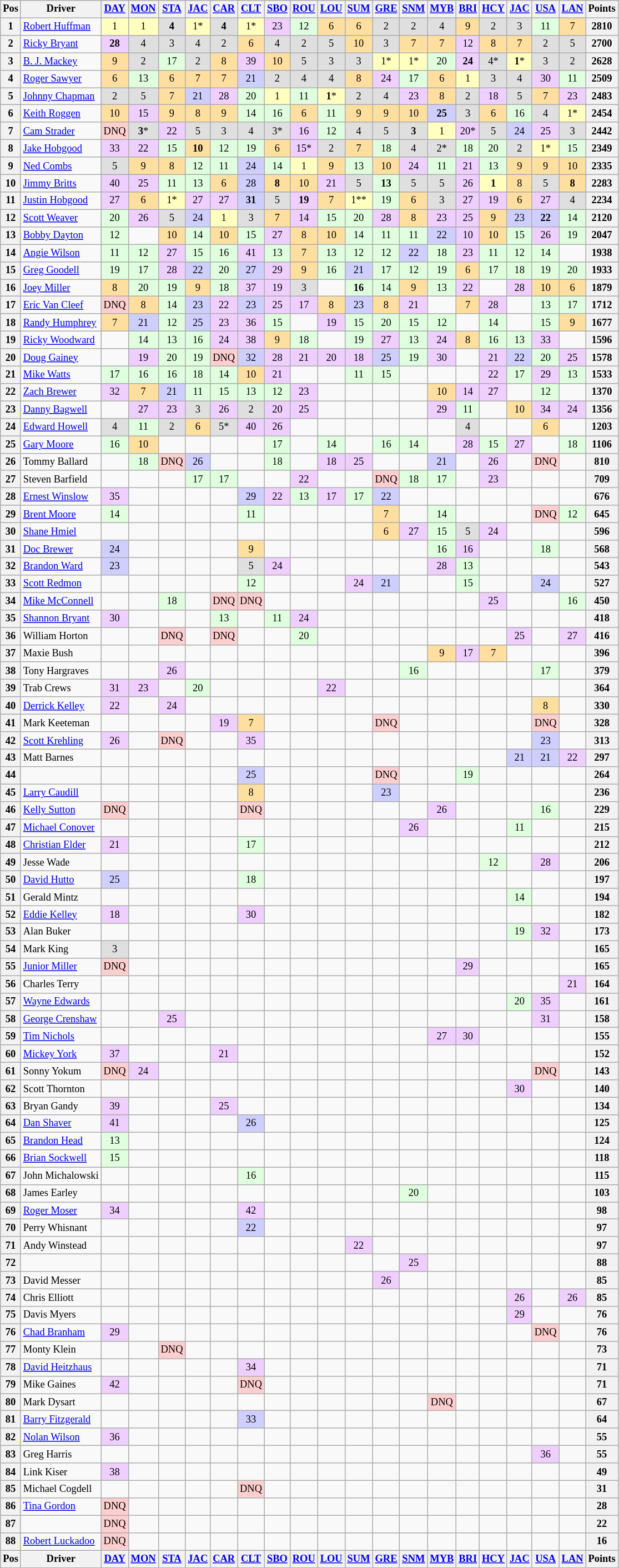<table class="wikitable" style="font-size:77%; text-align:center;">
<tr valign="center">
<th valign="middle">Pos</th>
<th valign="middle">Driver</th>
<th><a href='#'>DAY</a></th>
<th><a href='#'>MON</a></th>
<th><a href='#'>STA</a></th>
<th><a href='#'>JAC</a></th>
<th><a href='#'>CAR</a></th>
<th><a href='#'>CLT</a></th>
<th><a href='#'>SBO</a></th>
<th><a href='#'>ROU</a></th>
<th><a href='#'>LOU</a></th>
<th><a href='#'>SUM</a></th>
<th><a href='#'>GRE</a></th>
<th><a href='#'>SNM</a></th>
<th><a href='#'>MYB</a></th>
<th><a href='#'>BRI</a></th>
<th><a href='#'>HCY</a></th>
<th><a href='#'>JAC</a></th>
<th><a href='#'>USA</a></th>
<th><a href='#'>LAN</a></th>
<th valign="middle">Points</th>
</tr>
<tr>
<th>1</th>
<td align="left"><a href='#'>Robert Huffman</a></td>
<td style="background:#FFFFBF;">1</td>
<td style="background:#FFFFBF;">1</td>
<td style="background:#DFDFDF;"><strong>4</strong></td>
<td style="background:#FFFFBF;">1*</td>
<td style="background:#DFDFDF;"><strong>4</strong></td>
<td style="background:#FFFFBF;">1*</td>
<td style="background:#EFCFFF;">23</td>
<td style="background:#DFFFDF;">12</td>
<td style="background:#FFDF9F;">6</td>
<td style="background:#FFDF9F;">6</td>
<td style="background:#DFDFDF;">2</td>
<td style="background:#DFDFDF;">2</td>
<td style="background:#DFDFDF;">4</td>
<td style="background:#FFDF9F;">9</td>
<td style="background:#DFDFDF;">2</td>
<td style="background:#DFDFDF;">3</td>
<td style="background:#DFFFDF;">11</td>
<td style="background:#FFDF9F;">7</td>
<th>2810</th>
</tr>
<tr>
<th>2</th>
<td align="left"><a href='#'>Ricky Bryant</a></td>
<td style="background:#EFCFFF;"><strong>28</strong></td>
<td style="background:#DFDFDF;">4</td>
<td style="background:#DFDFDF;">3</td>
<td style="background:#DFDFDF;">4</td>
<td style="background:#DFDFDF;">2</td>
<td style="background:#FFDF9F;">6</td>
<td style="background:#DFDFDF;">4</td>
<td style="background:#DFDFDF;">2</td>
<td style="background:#DFDFDF;">5</td>
<td style="background:#FFDF9F;">10</td>
<td style="background:#DFDFDF;">3</td>
<td style="background:#FFDF9F;">7</td>
<td style="background:#FFDF9F;">7</td>
<td style="background:#EFCFFF;">12</td>
<td style="background:#FFDF9F;">8</td>
<td style="background:#FFDF9F;">7</td>
<td style="background:#DFDFDF;">2</td>
<td style="background:#DFDFDF;">5</td>
<th>2700</th>
</tr>
<tr>
<th>3</th>
<td align="left"><a href='#'>B. J. Mackey</a></td>
<td style="background:#FFDF9F;">9</td>
<td style="background:#DFDFDF;">2</td>
<td style="background:#DFFFDF;">17</td>
<td style="background:#DFDFDF;">2</td>
<td style="background:#FFDF9F;">8</td>
<td style="background:#EFCFFF;">39</td>
<td style="background:#FFDF9F;">10</td>
<td style="background:#DFDFDF;">5</td>
<td style="background:#DFDFDF;">3</td>
<td style="background:#DFDFDF;">3</td>
<td style="background:#FFFFBF;">1*</td>
<td style="background:#FFFFBF;">1*</td>
<td style="background:#DFFFDF;">20</td>
<td style="background:#EFCFFF;"><strong>24</strong></td>
<td style="background:#DFDFDF;">4*</td>
<td style="background:#FFFFBF;"><strong>1</strong>*</td>
<td style="background:#DFDFDF;">3</td>
<td style="background:#DFDFDF;">2</td>
<th>2628</th>
</tr>
<tr>
<th>4</th>
<td align="left"><a href='#'>Roger Sawyer</a></td>
<td style="background:#FFDF9F;">6</td>
<td style="background:#DFFFDF;">13</td>
<td style="background:#FFDF9F;">6</td>
<td style="background:#FFDF9F;">7</td>
<td style="background:#FFDF9F;">7</td>
<td style="background:#CFCFFF;">21</td>
<td style="background:#DFDFDF;">2</td>
<td style="background:#DFDFDF;">4</td>
<td style="background:#DFDFDF;">4</td>
<td style="background:#FFDF9F;">8</td>
<td style="background:#EFCFFF;">24</td>
<td style="background:#DFFFDF;">17</td>
<td style="background:#FFDF9F;">6</td>
<td style="background:#FFFFBF;">1</td>
<td style="background:#DFDFDF;">3</td>
<td style="background:#DFDFDF;">4</td>
<td style="background:#EFCFFF;">30</td>
<td style="background:#DFFFDF;">11</td>
<th>2509</th>
</tr>
<tr>
<th>5</th>
<td align="left"><a href='#'>Johnny Chapman</a></td>
<td style="background:#DFDFDF;">2</td>
<td style="background:#DFDFDF;">5</td>
<td style="background:#FFDF9F;">7</td>
<td style="background:#CFCFFF;">21</td>
<td style="background:#EFCFFF;">28</td>
<td style="background:#DFFFDF;">20</td>
<td style="background:#FFFFBF;">1</td>
<td style="background:#DFFFDF;">11</td>
<td style="background:#FFFFBF;"><strong>1</strong>*</td>
<td style="background:#DFDFDF;">2</td>
<td style="background:#DFDFDF;">4</td>
<td style="background:#EFCFFF;">23</td>
<td style="background:#FFDF9F;">8</td>
<td style="background:#DFDFDF;">2</td>
<td style="background:#EFCFFF;">18</td>
<td style="background:#DFDFDF;">5</td>
<td style="background:#FFDF9F;">7</td>
<td style="background:#EFCFFF;">23</td>
<th>2483</th>
</tr>
<tr>
<th>6</th>
<td align="left"><a href='#'>Keith Roggen</a></td>
<td style="background:#FFDF9F;">10</td>
<td style="background:#EFCFFF;">15</td>
<td style="background:#FFDF9F;">9</td>
<td style="background:#FFDF9F;">8</td>
<td style="background:#FFDF9F;">9</td>
<td style="background:#DFFFDF;">14</td>
<td style="background:#DFFFDF;">16</td>
<td style="background:#FFDF9F;">6</td>
<td style="background:#DFFFDF;">11</td>
<td style="background:#FFDF9F;">9</td>
<td style="background:#FFDF9F;">9</td>
<td style="background:#FFDF9F;">10</td>
<td style="background:#CFCFFF;"><strong>25</strong></td>
<td style="background:#DFDFDF;">3</td>
<td style="background:#FFDF9F;">6</td>
<td style="background:#DFFFDF;">16</td>
<td style="background:#DFDFDF;">4</td>
<td style="background:#FFFFBF;">1*</td>
<th>2454</th>
</tr>
<tr>
<th>7</th>
<td align="left"><a href='#'>Cam Strader</a></td>
<td style="background:#FFCFCF;">DNQ</td>
<td style="background:#DFDFDF;"><strong>3</strong>*</td>
<td style="background:#EFCFFF;">22</td>
<td style="background:#DFDFDF;">5</td>
<td style="background:#DFDFDF;">3</td>
<td style="background:#DFDFDF;">4</td>
<td style="background:#DFDFDF;">3*</td>
<td style="background:#EFCFFF;">16</td>
<td style="background:#DFFFDF;">12</td>
<td style="background:#DFDFDF;">4</td>
<td style="background:#DFDFDF;">5</td>
<td style="background:#DFDFDF;"><strong>3</strong></td>
<td style="background:#FFFFBF;">1</td>
<td style="background:#EFCFFF;">20*</td>
<td style="background:#DFDFDF;">5</td>
<td style="background:#CFCFFF;">24</td>
<td style="background:#EFCFFF;">25</td>
<td style="background:#DFDFDF;">3</td>
<th>2442</th>
</tr>
<tr>
<th>8</th>
<td align="left"><a href='#'>Jake Hobgood</a></td>
<td style="background:#EFCFFF;">33</td>
<td style="background:#EFCFFF;">22</td>
<td style="background:#DFFFDF;">15</td>
<td style="background:#FFDF9F;"><strong>10</strong></td>
<td style="background:#DFFFDF;">12</td>
<td style="background:#DFFFDF;">19</td>
<td style="background:#FFDF9F;">6</td>
<td style="background:#EFCFFF;">15*</td>
<td style="background:#DFDFDF;">2</td>
<td style="background:#FFDF9F;">7</td>
<td style="background:#DFFFDF;">18</td>
<td style="background:#DFDFDF;">4</td>
<td style="background:#DFDFDF;">2*</td>
<td style="background:#DFFFDF;">18</td>
<td style="background:#DFFFDF;">20</td>
<td style="background:#DFDFDF;">2</td>
<td style="background:#FFFFBF;">1*</td>
<td style="background:#DFFFDF;">15</td>
<th>2349</th>
</tr>
<tr>
<th>9</th>
<td align="left"><a href='#'>Ned Combs</a></td>
<td style="background:#DFDFDF;">5</td>
<td style="background:#FFDF9F;">9</td>
<td style="background:#FFDF9F;">8</td>
<td style="background:#DFFFDF;">12</td>
<td style="background:#DFFFDF;">11</td>
<td style="background:#CFCFFF;">24</td>
<td style="background:#DFFFDF;">14</td>
<td style="background:#FFFFBF;">1</td>
<td style="background:#FFDF9F;">9</td>
<td style="background:#DFFFDF;">13</td>
<td style="background:#FFDF9F;">10</td>
<td style="background:#EFCFFF;">24</td>
<td style="background:#DFFFDF;">11</td>
<td style="background:#EFCFFF;">21</td>
<td style="background:#DFFFDF;">13</td>
<td style="background:#FFDF9F;">9</td>
<td style="background:#FFDF9F;">9</td>
<td style="background:#FFDF9F;">10</td>
<th>2335</th>
</tr>
<tr>
<th>10</th>
<td align="left"><a href='#'>Jimmy Britts</a></td>
<td style="background:#EFCFFF;">40</td>
<td style="background:#EFCFFF;">25</td>
<td style="background:#DFFFDF;">11</td>
<td style="background:#DFFFDF;">13</td>
<td style="background:#FFDF9F;">6</td>
<td style="background:#CFCFFF;">28</td>
<td style="background:#FFDF9F;"><strong>8</strong></td>
<td style="background:#FFDF9F;">10</td>
<td style="background:#EFCFFF;">21</td>
<td style="background:#DFDFDF;">5</td>
<td style="background:#DFFFDF;"><strong>13</strong></td>
<td style="background:#DFDFDF;">5</td>
<td style="background:#DFDFDF;">5</td>
<td style="background:#EFCFFF;">26</td>
<td style="background:#FFFFBF;"><strong>1</strong></td>
<td style="background:#FFDF9F;">8</td>
<td style="background:#DFDFDF;">5</td>
<td style="background:#FFDF9F;"><strong>8</strong></td>
<th>2283</th>
</tr>
<tr>
<th>11</th>
<td align="left"><a href='#'>Justin Hobgood</a></td>
<td style="background:#EFCFFF;">27</td>
<td style="background:#FFDF9F;">6</td>
<td style="background:#FFFFBF;">1*</td>
<td style="background:#EFCFFF;">27</td>
<td style="background:#EFCFFF;">27</td>
<td style="background:#CFCFFF;"><strong>31</strong></td>
<td style="background:#DFDFDF;">5</td>
<td style="background:#EFCFFF;"><strong>19</strong></td>
<td style="background:#FFDF9F;">7</td>
<td style="background:#FFFFBF;">1**</td>
<td style="background:#DFFFDF;">19</td>
<td style="background:#FFDF9F;">6</td>
<td style="background:#DFDFDF;">3</td>
<td style="background:#EFCFFF;">27</td>
<td style="background:#EFCFFF;">19</td>
<td style="background:#FFDF9F;">6</td>
<td style="background:#EFCFFF;">27</td>
<td style="background:#DFDFDF;">4</td>
<th>2234</th>
</tr>
<tr>
<th>12</th>
<td align="left"><a href='#'>Scott Weaver</a></td>
<td style="background:#DFFFDF;">20</td>
<td style="background:#EFCFFF;">26</td>
<td style="background:#DFDFDF;">5</td>
<td style="background:#CFCFFF;">24</td>
<td style="background:#FFFFBF;">1</td>
<td style="background:#DFDFDF;">3</td>
<td style="background:#FFDF9F;">7</td>
<td style="background:#EFCFFF;">14</td>
<td style="background:#DFFFDF;">15</td>
<td style="background:#DFFFDF;">20</td>
<td style="background:#EFCFFF;">28</td>
<td style="background:#FFDF9F;">8</td>
<td style="background:#EFCFFF;">23</td>
<td style="background:#EFCFFF;">25</td>
<td style="background:#FFDF9F;">9</td>
<td style="background:#CFCFFF;">23</td>
<td style="background:#CFCFFF;"><strong>22</strong></td>
<td style="background:#DFFFDF;">14</td>
<th>2120</th>
</tr>
<tr>
<th>13</th>
<td align="left"><a href='#'>Bobby Dayton</a></td>
<td style="background:#DFFFDF;">12</td>
<td></td>
<td style="background:#FFDF9F;">10</td>
<td style="background:#DFFFDF;">14</td>
<td style="background:#FFDF9F;">10</td>
<td style="background:#DFFFDF;">15</td>
<td style="background:#EFCFFF;">27</td>
<td style="background:#FFDF9F;">8</td>
<td style="background:#FFDF9F;">10</td>
<td style="background:#DFFFDF;">14</td>
<td style="background:#DFFFDF;">11</td>
<td style="background:#DFFFDF;">11</td>
<td style="background:#CFCFFF;">22</td>
<td style="background:#EFCFFF;">10</td>
<td style="background:#FFDF9F;">10</td>
<td style="background:#DFFFDF;">15</td>
<td style="background:#EFCFFF;">26</td>
<td style="background:#DFFFDF;">19</td>
<th>2047</th>
</tr>
<tr>
<th>14</th>
<td align="left"><a href='#'>Angie Wilson</a></td>
<td style="background:#DFFFDF;">11</td>
<td style="background:#DFFFDF;">12</td>
<td style="background:#EFCFFF;">27</td>
<td style="background:#DFFFDF;">15</td>
<td style="background:#DFFFDF;">16</td>
<td style="background:#EFCFFF;">41</td>
<td style="background:#DFFFDF;">13</td>
<td style="background:#FFDF9F;">7</td>
<td style="background:#DFFFDF;">13</td>
<td style="background:#DFFFDF;">12</td>
<td style="background:#DFFFDF;">12</td>
<td style="background:#CFCFFF;">22</td>
<td style="background:#DFFFDF;">18</td>
<td style="background:#EFCFFF;">23</td>
<td style="background:#DFFFDF;">11</td>
<td style="background:#DFFFDF;">12</td>
<td style="background:#DFFFDF;">14</td>
<td></td>
<th>1938</th>
</tr>
<tr>
<th>15</th>
<td align="left"><a href='#'>Greg Goodell</a></td>
<td style="background:#DFFFDF;">19</td>
<td style="background:#DFFFDF;">17</td>
<td style="background:#EFCFFF;">28</td>
<td style="background:#CFCFFF;">22</td>
<td style="background:#DFFFDF;">20</td>
<td style="background:#CFCFFF;">27</td>
<td style="background:#EFCFFF;">29</td>
<td style="background:#FFDF9F;">9</td>
<td style="background:#DFFFDF;">16</td>
<td style="background:#CFCFFF;">21</td>
<td style="background:#DFFFDF;">17</td>
<td style="background:#DFFFDF;">12</td>
<td style="background:#DFFFDF;">19</td>
<td style="background:#FFDF9F;">6</td>
<td style="background:#DFFFDF;">17</td>
<td style="background:#DFFFDF;">18</td>
<td style="background:#DFFFDF;">19</td>
<td style="background:#DFFFDF;">20</td>
<th>1933</th>
</tr>
<tr>
<th>16</th>
<td align="left"><a href='#'>Joey Miller</a></td>
<td style="background:#FFDF9F;">8</td>
<td style="background:#DFFFDF;">20</td>
<td style="background:#DFFFDF;">19</td>
<td style="background:#FFDF9F;">9</td>
<td style="background:#DFFFDF;">18</td>
<td style="background:#EFCFFF;">37</td>
<td style="background:#EFCFFF;">19</td>
<td style="background:#DFDFDF;">3</td>
<td></td>
<td style="background:#DFFFDF;"><strong>16</strong></td>
<td style="background:#DFFFDF;">14</td>
<td style="background:#FFDF9F;">9</td>
<td style="background:#DFFFDF;">13</td>
<td style="background:#EFCFFF;">22</td>
<td></td>
<td style="background:#EFCFFF;">28</td>
<td style="background:#FFDF9F;">10</td>
<td style="background:#FFDF9F;">6</td>
<th>1879</th>
</tr>
<tr>
<th>17</th>
<td align="left"><a href='#'>Eric Van Cleef</a></td>
<td style="background:#FFCFCF;">DNQ</td>
<td style="background:#FFDF9F;">8</td>
<td style="background:#DFFFDF;">14</td>
<td style="background:#CFCFFF;">23</td>
<td style="background:#EFCFFF;">22</td>
<td style="background:#CFCFFF;">23</td>
<td style="background:#EFCFFF;">25</td>
<td style="background:#EFCFFF;">17</td>
<td style="background:#FFDF9F;">8</td>
<td style="background:#CFCFFF;">23</td>
<td style="background:#FFDF9F;">8</td>
<td style="background:#EFCFFF;">21</td>
<td></td>
<td style="background:#FFDF9F;">7</td>
<td style="background:#EFCFFF;">28</td>
<td></td>
<td style="background:#DFFFDF;">13</td>
<td style="background:#DFFFDF;">17</td>
<th>1712</th>
</tr>
<tr>
<th>18</th>
<td align="left"><a href='#'>Randy Humphrey</a></td>
<td style="background:#FFDF9F;">7</td>
<td style="background:#CFCFFF;">21</td>
<td style="background:#DFFFDF;">12</td>
<td style="background:#CFCFFF;">25</td>
<td style="background:#EFCFFF;">23</td>
<td style="background:#EFCFFF;">36</td>
<td style="background:#DFFFDF;">15</td>
<td></td>
<td style="background:#EFCFFF;">19</td>
<td style="background:#DFFFDF;">15</td>
<td style="background:#DFFFDF;">20</td>
<td style="background:#DFFFDF;">15</td>
<td style="background:#DFFFDF;">12</td>
<td></td>
<td style="background:#DFFFDF;">14</td>
<td></td>
<td style="background:#DFFFDF;">15</td>
<td style="background:#FFDF9F;">9</td>
<th>1677</th>
</tr>
<tr>
<th>19</th>
<td align="left"><a href='#'>Ricky Woodward</a></td>
<td></td>
<td style="background:#DFFFDF;">14</td>
<td style="background:#DFFFDF;">13</td>
<td style="background:#DFFFDF;">16</td>
<td style="background:#EFCFFF;">24</td>
<td style="background:#EFCFFF;">38</td>
<td style="background:#FFDF9F;">9</td>
<td style="background:#DFFFDF;">18</td>
<td></td>
<td style="background:#DFFFDF;">19</td>
<td style="background:#EFCFFF;">27</td>
<td style="background:#DFFFDF;">13</td>
<td style="background:#EFCFFF;">24</td>
<td style="background:#FFDF9F;">8</td>
<td style="background:#DFFFDF;">16</td>
<td style="background:#DFFFDF;">13</td>
<td style="background:#EFCFFF;">33</td>
<td></td>
<th>1596</th>
</tr>
<tr>
<th>20</th>
<td align="left"><a href='#'>Doug Gainey</a></td>
<td></td>
<td style="background:#EFCFFF;">19</td>
<td style="background:#DFFFDF;">20</td>
<td style="background:#DFFFDF;">19</td>
<td style="background:#FFCFCF;">DNQ</td>
<td style="background:#CFCFFF;">32</td>
<td style="background:#EFCFFF;">28</td>
<td style="background:#EFCFFF;">21</td>
<td style="background:#EFCFFF;">20</td>
<td style="background:#EFCFFF;">18</td>
<td style="background:#CFCFFF;">25</td>
<td style="background:#DFFFDF;">19</td>
<td style="background:#EFCFFF;">30</td>
<td></td>
<td style="background:#EFCFFF;">21</td>
<td style="background:#CFCFFF;">22</td>
<td style="background:#DFFFDF;">20</td>
<td style="background:#EFCFFF;">25</td>
<th>1578</th>
</tr>
<tr>
<th>21</th>
<td align="left"><a href='#'>Mike Watts</a></td>
<td style="background:#DFFFDF;">17</td>
<td style="background:#DFFFDF;">16</td>
<td style="background:#DFFFDF;">16</td>
<td style="background:#DFFFDF;">18</td>
<td style="background:#DFFFDF;">14</td>
<td style="background:#FFDF9F;">10</td>
<td style="background:#EFCFFF;">21</td>
<td></td>
<td></td>
<td style="background:#DFFFDF;">11</td>
<td style="background:#DFFFDF;">15</td>
<td></td>
<td></td>
<td></td>
<td style="background:#EFCFFF;">22</td>
<td style="background:#DFFFDF;">17</td>
<td style="background:#EFCFFF;">29</td>
<td style="background:#DFFFDF;">13</td>
<th>1533</th>
</tr>
<tr>
<th>22</th>
<td align="left"><a href='#'>Zach Brewer</a></td>
<td style="background:#EFCFFF;">32</td>
<td style="background:#FFDF9F;">7</td>
<td style="background:#CFCFFF;">21</td>
<td style="background:#DFFFDF;">11</td>
<td style="background:#DFFFDF;">15</td>
<td style="background:#DFFFDF;">13</td>
<td style="background:#DFFFDF;">12</td>
<td style="background:#EFCFFF;">23</td>
<td></td>
<td></td>
<td></td>
<td></td>
<td style="background:#FFDF9F;">10</td>
<td style="background:#EFCFFF;">14</td>
<td style="background:#EFCFFF;">27</td>
<td></td>
<td style="background:#DFFFDF;">12</td>
<td></td>
<th>1370</th>
</tr>
<tr>
<th>23</th>
<td align="left"><a href='#'>Danny Bagwell</a></td>
<td></td>
<td style="background:#EFCFFF;">27</td>
<td style="background:#EFCFFF;">23</td>
<td style="background:#DFDFDF;">3</td>
<td style="background:#EFCFFF;">26</td>
<td style="background:#DFDFDF;">2</td>
<td style="background:#EFCFFF;">20</td>
<td style="background:#EFCFFF;">25</td>
<td></td>
<td></td>
<td></td>
<td></td>
<td style="background:#EFCFFF;">29</td>
<td style="background:#DFFFDF;">11</td>
<td></td>
<td style="background:#FFDF9F;">10</td>
<td style="background:#EFCFFF;">34</td>
<td style="background:#EFCFFF;">24</td>
<th>1356</th>
</tr>
<tr>
<th>24</th>
<td align="left"><a href='#'>Edward Howell</a></td>
<td style="background:#DFDFDF;">4</td>
<td style="background:#DFFFDF;">11</td>
<td style="background:#DFDFDF;">2</td>
<td style="background:#FFDF9F;">6</td>
<td style="background:#DFDFDF;">5*</td>
<td style="background:#EFCFFF;">40</td>
<td style="background:#EFCFFF;">26</td>
<td></td>
<td></td>
<td></td>
<td></td>
<td></td>
<td></td>
<td style="background:#DFDFDF;">4</td>
<td></td>
<td></td>
<td style="background:#FFDF9F;">6</td>
<td></td>
<th>1203</th>
</tr>
<tr>
<th>25</th>
<td align="left"><a href='#'>Gary Moore</a></td>
<td style="background:#DFFFDF;">16</td>
<td style="background:#FFDF9F;">10</td>
<td></td>
<td></td>
<td></td>
<td></td>
<td style="background:#DFFFDF;">17</td>
<td></td>
<td style="background:#DFFFDF;">14</td>
<td></td>
<td style="background:#DFFFDF;">16</td>
<td style="background:#DFFFDF;">14</td>
<td></td>
<td style="background:#EFCFFF;">28</td>
<td style="background:#DFFFDF;">15</td>
<td style="background:#EFCFFF;">27</td>
<td></td>
<td style="background:#DFFFDF;">18</td>
<th>1106</th>
</tr>
<tr>
<th>26</th>
<td align="left">Tommy Ballard</td>
<td></td>
<td style="background:#DFFFDF;">18</td>
<td style="background:#FFCFCF;">DNQ</td>
<td style="background:#CFCFFF;">26</td>
<td></td>
<td></td>
<td style="background:#DFFFDF;">18</td>
<td></td>
<td style="background:#EFCFFF;">18</td>
<td style="background:#EFCFFF;">25</td>
<td></td>
<td></td>
<td style="background:#CFCFFF;">21</td>
<td></td>
<td style="background:#EFCFFF;">26</td>
<td></td>
<td style="background:#FFCFCF;">DNQ</td>
<td></td>
<th>810</th>
</tr>
<tr>
<th>27</th>
<td align="left">Steven Barfield</td>
<td></td>
<td></td>
<td></td>
<td style="background:#DFFFDF;">17</td>
<td style="background:#DFFFDF;">17</td>
<td></td>
<td></td>
<td style="background:#EFCFFF;">22</td>
<td></td>
<td></td>
<td style="background:#FFCFCF;">DNQ</td>
<td style="background:#DFFFDF;">18</td>
<td style="background:#DFFFDF;">17</td>
<td></td>
<td style="background:#EFCFFF;">23</td>
<td></td>
<td></td>
<td></td>
<th>709</th>
</tr>
<tr>
<th>28</th>
<td align="left"><a href='#'>Ernest Winslow</a></td>
<td style="background:#EFCFFF;">35</td>
<td></td>
<td></td>
<td></td>
<td></td>
<td style="background:#CFCFFF;">29</td>
<td style="background:#EFCFFF;">22</td>
<td style="background:#DFFFDF;">13</td>
<td style="background:#EFCFFF;">17</td>
<td style="background:#DFFFDF;">17</td>
<td style="background:#CFCFFF;">22</td>
<td></td>
<td></td>
<td></td>
<td></td>
<td></td>
<td></td>
<td></td>
<th>676</th>
</tr>
<tr>
<th>29</th>
<td align="left"><a href='#'>Brent Moore</a></td>
<td style="background:#DFFFDF;">14</td>
<td></td>
<td></td>
<td></td>
<td></td>
<td style="background:#DFFFDF;">11</td>
<td></td>
<td></td>
<td></td>
<td></td>
<td style="background:#FFDF9F;">7</td>
<td></td>
<td style="background:#DFFFDF;">14</td>
<td></td>
<td></td>
<td></td>
<td style="background:#FFCFCF;">DNQ</td>
<td style="background:#DFFFDF;">12</td>
<th>645</th>
</tr>
<tr>
<th>30</th>
<td align="left"><a href='#'>Shane Hmiel</a></td>
<td></td>
<td></td>
<td></td>
<td></td>
<td></td>
<td></td>
<td></td>
<td></td>
<td></td>
<td></td>
<td style="background:#FFDF9F;">6</td>
<td style="background:#EFCFFF;">27</td>
<td style="background:#DFFFDF;">15</td>
<td style="background:#DFDFDF;">5</td>
<td style="background:#EFCFFF;">24</td>
<td></td>
<td></td>
<td></td>
<th>596</th>
</tr>
<tr>
<th>31</th>
<td align="left"><a href='#'>Doc Brewer</a></td>
<td style="background:#CFCFFF;">24</td>
<td></td>
<td></td>
<td></td>
<td></td>
<td style="background:#FFDF9F;">9</td>
<td></td>
<td></td>
<td></td>
<td></td>
<td></td>
<td></td>
<td style="background:#DFFFDF;">16</td>
<td style="background:#EFCFFF;">16</td>
<td></td>
<td></td>
<td style="background:#DFFFDF;">18</td>
<td></td>
<th>568</th>
</tr>
<tr>
<th>32</th>
<td align="left"><a href='#'>Brandon Ward</a></td>
<td style="background:#CFCFFF;">23</td>
<td></td>
<td></td>
<td></td>
<td></td>
<td style="background:#DFDFDF;">5</td>
<td style="background:#EFCFFF;">24</td>
<td></td>
<td></td>
<td></td>
<td></td>
<td></td>
<td style="background:#EFCFFF;">28</td>
<td style="background:#DFFFDF;">13</td>
<td></td>
<td></td>
<td></td>
<td></td>
<th>543</th>
</tr>
<tr>
<th>33</th>
<td align="left"><a href='#'>Scott Redmon</a></td>
<td></td>
<td></td>
<td></td>
<td></td>
<td></td>
<td style="background:#DFFFDF;">12</td>
<td></td>
<td></td>
<td></td>
<td style="background:#EFCFFF;">24</td>
<td style="background:#CFCFFF;">21</td>
<td></td>
<td></td>
<td style="background:#DFFFDF;">15</td>
<td></td>
<td></td>
<td style="background:#CFCFFF;">24</td>
<td></td>
<th>527</th>
</tr>
<tr>
<th>34</th>
<td align="left"><a href='#'>Mike McConnell</a></td>
<td></td>
<td></td>
<td style="background:#DFFFDF;">18</td>
<td></td>
<td style="background:#FFCFCF;">DNQ</td>
<td style="background:#FFCFCF;">DNQ</td>
<td></td>
<td></td>
<td></td>
<td></td>
<td></td>
<td></td>
<td></td>
<td></td>
<td style="background:#EFCFFF;">25</td>
<td></td>
<td></td>
<td style="background:#DFFFDF;">16</td>
<th>450</th>
</tr>
<tr>
<th>35</th>
<td align="left"><a href='#'>Shannon Bryant</a></td>
<td style="background:#EFCFFF;">30</td>
<td></td>
<td></td>
<td></td>
<td style="background:#DFFFDF;">13</td>
<td></td>
<td style="background:#DFFFDF;">11</td>
<td style="background:#EFCFFF;">24</td>
<td></td>
<td></td>
<td></td>
<td></td>
<td></td>
<td></td>
<td></td>
<td></td>
<td></td>
<td></td>
<th>418</th>
</tr>
<tr>
<th>36</th>
<td align="left">William Horton</td>
<td></td>
<td></td>
<td style="background:#FFCFCF;">DNQ</td>
<td></td>
<td style="background:#FFCFCF;">DNQ</td>
<td></td>
<td></td>
<td style="background:#DFFFDF;">20</td>
<td></td>
<td></td>
<td></td>
<td></td>
<td></td>
<td></td>
<td></td>
<td style="background:#EFCFFF;">25</td>
<td></td>
<td style="background:#EFCFFF;">27</td>
<th>416</th>
</tr>
<tr>
<th>37</th>
<td align="left">Maxie Bush</td>
<td></td>
<td></td>
<td></td>
<td></td>
<td></td>
<td></td>
<td></td>
<td></td>
<td></td>
<td></td>
<td></td>
<td></td>
<td style="background:#FFDF9F;">9</td>
<td style="background:#EFCFFF;">17</td>
<td style="background:#FFDF9F;">7</td>
<td></td>
<td></td>
<td></td>
<th>396</th>
</tr>
<tr>
<th>38</th>
<td align="left">Tony Hargraves</td>
<td></td>
<td></td>
<td style="background:#EFCFFF;">26</td>
<td></td>
<td></td>
<td></td>
<td></td>
<td></td>
<td></td>
<td></td>
<td></td>
<td style="background:#DFFFDF;">16</td>
<td></td>
<td></td>
<td></td>
<td></td>
<td style="background:#DFFFDF;">17</td>
<td></td>
<th>379</th>
</tr>
<tr>
<th>39</th>
<td align="left">Trab Crews</td>
<td style="background:#EFCFFF;">31</td>
<td style="background:#EFCFFF;">23</td>
<td></td>
<td style="background:#DFFFDF;">20</td>
<td></td>
<td></td>
<td></td>
<td></td>
<td style="background:#EFCFFF;">22</td>
<td></td>
<td></td>
<td></td>
<td></td>
<td></td>
<td></td>
<td></td>
<td></td>
<td></td>
<th>364</th>
</tr>
<tr>
<th>40</th>
<td align="left"><a href='#'>Derrick Kelley</a></td>
<td style="background:#EFCFFF;">22</td>
<td></td>
<td style="background:#EFCFFF;">24</td>
<td></td>
<td></td>
<td></td>
<td></td>
<td></td>
<td></td>
<td></td>
<td></td>
<td></td>
<td></td>
<td></td>
<td></td>
<td></td>
<td style="background:#FFDF9F;">8</td>
<td></td>
<th>330</th>
</tr>
<tr>
<th>41</th>
<td align="left">Mark Keeteman</td>
<td></td>
<td></td>
<td></td>
<td></td>
<td style="background:#EFCFFF;">19</td>
<td style="background:#FFDF9F;">7</td>
<td></td>
<td></td>
<td></td>
<td></td>
<td style="background:#FFCFCF;">DNQ</td>
<td></td>
<td></td>
<td></td>
<td></td>
<td></td>
<td style="background:#FFCFCF;">DNQ</td>
<td></td>
<th>328</th>
</tr>
<tr>
<th>42</th>
<td align="left"><a href='#'>Scott Krehling</a></td>
<td style="background:#EFCFFF;">26</td>
<td></td>
<td style="background:#FFCFCF;">DNQ</td>
<td></td>
<td></td>
<td style="background:#EFCFFF;">35</td>
<td></td>
<td></td>
<td></td>
<td></td>
<td></td>
<td></td>
<td></td>
<td></td>
<td></td>
<td></td>
<td style="background:#CFCFFF;">23</td>
<td></td>
<th>313</th>
</tr>
<tr>
<th>43</th>
<td align="left">Matt Barnes</td>
<td></td>
<td></td>
<td></td>
<td></td>
<td></td>
<td></td>
<td></td>
<td></td>
<td></td>
<td></td>
<td></td>
<td></td>
<td></td>
<td></td>
<td></td>
<td style="background:#CFCFFF;">21</td>
<td style="background:#CFCFFF;">21</td>
<td style="background:#EFCFFF;">22</td>
<th>297</th>
</tr>
<tr>
<th>44</th>
<td align="left"></td>
<td></td>
<td></td>
<td></td>
<td></td>
<td></td>
<td style="background:#CFCFFF;">25</td>
<td></td>
<td></td>
<td></td>
<td></td>
<td style="background:#FFCFCF;">DNQ</td>
<td></td>
<td></td>
<td style="background:#DFFFDF;">19</td>
<td></td>
<td></td>
<td></td>
<td></td>
<th>264</th>
</tr>
<tr>
<th>45</th>
<td align="left"><a href='#'>Larry Caudill</a></td>
<td></td>
<td></td>
<td></td>
<td></td>
<td></td>
<td style="background:#FFDF9F;">8</td>
<td></td>
<td></td>
<td></td>
<td></td>
<td style="background:#CFCFFF;">23</td>
<td></td>
<td></td>
<td></td>
<td></td>
<td></td>
<td></td>
<td></td>
<th>236</th>
</tr>
<tr>
<th>46</th>
<td align="left"><a href='#'>Kelly Sutton</a></td>
<td style="background:#FFCFCF;">DNQ</td>
<td></td>
<td></td>
<td></td>
<td></td>
<td style="background:#FFCFCF;">DNQ</td>
<td></td>
<td></td>
<td></td>
<td></td>
<td></td>
<td></td>
<td style="background:#EFCFFF;">26</td>
<td></td>
<td></td>
<td></td>
<td style="background:#DFFFDF;">16</td>
<td></td>
<th>229</th>
</tr>
<tr>
<th>47</th>
<td align="left"><a href='#'>Michael Conover</a></td>
<td></td>
<td></td>
<td></td>
<td></td>
<td></td>
<td></td>
<td></td>
<td></td>
<td></td>
<td></td>
<td></td>
<td style="background:#EFCFFF;">26</td>
<td></td>
<td></td>
<td></td>
<td style="background:#DFFFDF;">11</td>
<td></td>
<td></td>
<th>215</th>
</tr>
<tr>
<th>48</th>
<td align="left"><a href='#'>Christian Elder</a></td>
<td style="background:#EFCFFF;">21</td>
<td></td>
<td></td>
<td></td>
<td></td>
<td style="background:#DFFFDF;">17</td>
<td></td>
<td></td>
<td></td>
<td></td>
<td></td>
<td></td>
<td></td>
<td></td>
<td></td>
<td></td>
<td></td>
<td></td>
<th>212</th>
</tr>
<tr>
<th>49</th>
<td align="left">Jesse Wade</td>
<td></td>
<td></td>
<td></td>
<td></td>
<td></td>
<td></td>
<td></td>
<td></td>
<td></td>
<td></td>
<td></td>
<td></td>
<td></td>
<td></td>
<td style="background:#DFFFDF;">12</td>
<td></td>
<td style="background:#EFCFFF;">28</td>
<td></td>
<th>206</th>
</tr>
<tr>
<th>50</th>
<td align="left"><a href='#'>David Hutto</a></td>
<td style="background:#CFCFFF;">25</td>
<td></td>
<td></td>
<td></td>
<td></td>
<td style="background:#DFFFDF;">18</td>
<td></td>
<td></td>
<td></td>
<td></td>
<td></td>
<td></td>
<td></td>
<td></td>
<td></td>
<td></td>
<td></td>
<td></td>
<th>197</th>
</tr>
<tr>
<th>51</th>
<td align="left">Gerald Mintz</td>
<td></td>
<td></td>
<td></td>
<td></td>
<td></td>
<td></td>
<td></td>
<td></td>
<td></td>
<td></td>
<td></td>
<td></td>
<td></td>
<td></td>
<td></td>
<td style="background:#DFFFDF;">14</td>
<td></td>
<td></td>
<th>194</th>
</tr>
<tr>
<th>52</th>
<td align="left"><a href='#'>Eddie Kelley</a></td>
<td style="background:#EFCFFF;">18</td>
<td></td>
<td></td>
<td></td>
<td></td>
<td style="background:#EFCFFF;">30</td>
<td></td>
<td></td>
<td></td>
<td></td>
<td></td>
<td></td>
<td></td>
<td></td>
<td></td>
<td></td>
<td></td>
<td></td>
<th>182</th>
</tr>
<tr>
<th>53</th>
<td align="left">Alan Buker</td>
<td></td>
<td></td>
<td></td>
<td></td>
<td></td>
<td></td>
<td></td>
<td></td>
<td></td>
<td></td>
<td></td>
<td></td>
<td></td>
<td></td>
<td></td>
<td style="background:#DFFFDF;">19</td>
<td style="background:#EFCFFF;">32</td>
<td></td>
<th>173</th>
</tr>
<tr>
<th>54</th>
<td align="left">Mark King</td>
<td style="background:#DFDFDF;">3</td>
<td></td>
<td></td>
<td></td>
<td></td>
<td></td>
<td></td>
<td></td>
<td></td>
<td></td>
<td></td>
<td></td>
<td></td>
<td></td>
<td></td>
<td></td>
<td></td>
<td></td>
<th>165</th>
</tr>
<tr>
<th>55</th>
<td align="left"><a href='#'>Junior Miller</a></td>
<td style="background:#FFCFCF;">DNQ</td>
<td></td>
<td></td>
<td></td>
<td></td>
<td></td>
<td></td>
<td></td>
<td></td>
<td></td>
<td></td>
<td></td>
<td></td>
<td style="background:#EFCFFF;">29</td>
<td></td>
<td></td>
<td></td>
<td></td>
<th>165</th>
</tr>
<tr>
<th>56</th>
<td align="left">Charles Terry</td>
<td></td>
<td></td>
<td></td>
<td></td>
<td></td>
<td></td>
<td></td>
<td></td>
<td></td>
<td></td>
<td></td>
<td></td>
<td></td>
<td></td>
<td></td>
<td></td>
<td></td>
<td style="background:#EFCFFF;">21</td>
<th>164</th>
</tr>
<tr>
<th>57</th>
<td align="left"><a href='#'>Wayne Edwards</a></td>
<td></td>
<td></td>
<td></td>
<td></td>
<td></td>
<td></td>
<td></td>
<td></td>
<td></td>
<td></td>
<td></td>
<td></td>
<td></td>
<td></td>
<td></td>
<td style="background:#DFFFDF;">20</td>
<td style="background:#EFCFFF;">35</td>
<td></td>
<th>161</th>
</tr>
<tr>
<th>58</th>
<td align="left"><a href='#'>George Crenshaw</a></td>
<td></td>
<td></td>
<td style="background:#EFCFFF;">25</td>
<td></td>
<td></td>
<td></td>
<td></td>
<td></td>
<td></td>
<td></td>
<td></td>
<td></td>
<td></td>
<td></td>
<td></td>
<td></td>
<td style="background:#EFCFFF;">31</td>
<td></td>
<th>158</th>
</tr>
<tr>
<th>59</th>
<td align="left"><a href='#'>Tim Nichols</a></td>
<td></td>
<td></td>
<td></td>
<td></td>
<td></td>
<td></td>
<td></td>
<td></td>
<td></td>
<td></td>
<td></td>
<td></td>
<td style="background:#EFCFFF;">27</td>
<td style="background:#EFCFFF;">30</td>
<td></td>
<td></td>
<td></td>
<td></td>
<th>155</th>
</tr>
<tr>
<th>60</th>
<td align="left"><a href='#'>Mickey York</a></td>
<td style="background:#EFCFFF;">37</td>
<td></td>
<td></td>
<td></td>
<td style="background:#EFCFFF;">21</td>
<td></td>
<td></td>
<td></td>
<td></td>
<td></td>
<td></td>
<td></td>
<td></td>
<td></td>
<td></td>
<td></td>
<td></td>
<td></td>
<th>152</th>
</tr>
<tr>
<th>61</th>
<td align="left">Sonny Yokum</td>
<td style="background:#FFCFCF;">DNQ</td>
<td style="background:#EFCFFF;">24</td>
<td></td>
<td></td>
<td></td>
<td></td>
<td></td>
<td></td>
<td></td>
<td></td>
<td></td>
<td></td>
<td></td>
<td></td>
<td></td>
<td></td>
<td style="background:#FFCFCF;">DNQ</td>
<td></td>
<th>143</th>
</tr>
<tr>
<th>62</th>
<td align="left">Scott Thornton</td>
<td></td>
<td></td>
<td></td>
<td></td>
<td></td>
<td></td>
<td></td>
<td></td>
<td></td>
<td></td>
<td></td>
<td></td>
<td></td>
<td></td>
<td></td>
<td style="background:#EFCFFF;">30</td>
<td></td>
<td></td>
<th>140</th>
</tr>
<tr>
<th>63</th>
<td align="left">Bryan Gandy</td>
<td style="background:#EFCFFF;">39</td>
<td></td>
<td></td>
<td></td>
<td style="background:#EFCFFF;">25</td>
<td></td>
<td></td>
<td></td>
<td></td>
<td></td>
<td></td>
<td></td>
<td></td>
<td></td>
<td></td>
<td></td>
<td></td>
<td></td>
<th>134</th>
</tr>
<tr>
<th>64</th>
<td align="left"><a href='#'>Dan Shaver</a></td>
<td style="background:#EFCFFF;">41</td>
<td></td>
<td></td>
<td></td>
<td></td>
<td style="background:#CFCFFF;">26</td>
<td></td>
<td></td>
<td></td>
<td></td>
<td></td>
<td></td>
<td></td>
<td></td>
<td></td>
<td></td>
<td></td>
<td></td>
<th>125</th>
</tr>
<tr>
<th>65</th>
<td align="left"><a href='#'>Brandon Head</a></td>
<td style="background:#DFFFDF;">13</td>
<td></td>
<td></td>
<td></td>
<td></td>
<td></td>
<td></td>
<td></td>
<td></td>
<td></td>
<td></td>
<td></td>
<td></td>
<td></td>
<td></td>
<td></td>
<td></td>
<td></td>
<th>124</th>
</tr>
<tr>
<th>66</th>
<td align="left"><a href='#'>Brian Sockwell</a></td>
<td style="background:#DFFFDF;">15</td>
<td></td>
<td></td>
<td></td>
<td></td>
<td></td>
<td></td>
<td></td>
<td></td>
<td></td>
<td></td>
<td></td>
<td></td>
<td></td>
<td></td>
<td></td>
<td></td>
<td></td>
<th>118</th>
</tr>
<tr>
<th>67</th>
<td align="left">John Michalowski</td>
<td></td>
<td></td>
<td></td>
<td></td>
<td></td>
<td style="background:#DFFFDF;">16</td>
<td></td>
<td></td>
<td></td>
<td></td>
<td></td>
<td></td>
<td></td>
<td></td>
<td></td>
<td></td>
<td></td>
<td></td>
<th>115</th>
</tr>
<tr>
<th>68</th>
<td align="left">James Earley</td>
<td></td>
<td></td>
<td></td>
<td></td>
<td></td>
<td></td>
<td></td>
<td></td>
<td></td>
<td></td>
<td></td>
<td style="background:#DFFFDF;">20</td>
<td></td>
<td></td>
<td></td>
<td></td>
<td></td>
<td></td>
<th>103</th>
</tr>
<tr>
<th>69</th>
<td align="left"><a href='#'>Roger Moser</a></td>
<td style="background:#EFCFFF;">34</td>
<td></td>
<td></td>
<td></td>
<td></td>
<td style="background:#EFCFFF;">42</td>
<td></td>
<td></td>
<td></td>
<td></td>
<td></td>
<td></td>
<td></td>
<td></td>
<td></td>
<td></td>
<td></td>
<td></td>
<th>98</th>
</tr>
<tr>
<th>70</th>
<td align="left">Perry Whisnant</td>
<td></td>
<td></td>
<td></td>
<td></td>
<td></td>
<td style="background:#CFCFFF;">22</td>
<td></td>
<td></td>
<td></td>
<td></td>
<td></td>
<td></td>
<td></td>
<td></td>
<td></td>
<td></td>
<td></td>
<td></td>
<th>97</th>
</tr>
<tr>
<th>71</th>
<td align="left">Andy Winstead</td>
<td></td>
<td></td>
<td></td>
<td></td>
<td></td>
<td></td>
<td></td>
<td></td>
<td></td>
<td style="background:#EFCFFF;">22</td>
<td></td>
<td></td>
<td></td>
<td></td>
<td></td>
<td></td>
<td></td>
<td></td>
<th>97</th>
</tr>
<tr>
<th>72</th>
<td align="left"></td>
<td></td>
<td></td>
<td></td>
<td></td>
<td></td>
<td></td>
<td></td>
<td></td>
<td></td>
<td></td>
<td></td>
<td style="background:#EFCFFF;">25</td>
<td></td>
<td></td>
<td></td>
<td></td>
<td></td>
<td></td>
<th>88</th>
</tr>
<tr>
<th>73</th>
<td align="left">David Messer</td>
<td></td>
<td></td>
<td></td>
<td></td>
<td></td>
<td></td>
<td></td>
<td></td>
<td></td>
<td></td>
<td style="background:#EFCFFF;">26</td>
<td></td>
<td></td>
<td></td>
<td></td>
<td></td>
<td></td>
<td></td>
<th>85</th>
</tr>
<tr>
<th>74</th>
<td align="left">Chris Elliott</td>
<td></td>
<td></td>
<td></td>
<td></td>
<td></td>
<td></td>
<td></td>
<td></td>
<td></td>
<td></td>
<td></td>
<td></td>
<td></td>
<td></td>
<td></td>
<td style="background:#EFCFFF;">26</td>
<td></td>
<td style="background:#EFCFFF;">26</td>
<th>85</th>
</tr>
<tr>
<th>75</th>
<td align="left">Davis Myers</td>
<td></td>
<td></td>
<td></td>
<td></td>
<td></td>
<td></td>
<td></td>
<td></td>
<td></td>
<td></td>
<td></td>
<td></td>
<td></td>
<td></td>
<td></td>
<td style="background:#EFCFFF;">29</td>
<td></td>
<td></td>
<th>76</th>
</tr>
<tr>
<th>76</th>
<td align="left"><a href='#'>Chad Branham</a></td>
<td style="background:#EFCFFF;">29</td>
<td></td>
<td></td>
<td></td>
<td></td>
<td></td>
<td></td>
<td></td>
<td></td>
<td></td>
<td></td>
<td></td>
<td></td>
<td></td>
<td></td>
<td></td>
<td style="background:#FFCFCF;">DNQ</td>
<td></td>
<th>76</th>
</tr>
<tr>
<th>77</th>
<td align="left">Monty Klein</td>
<td></td>
<td></td>
<td style="background:#FFCFCF;">DNQ</td>
<td></td>
<td></td>
<td></td>
<td></td>
<td></td>
<td></td>
<td></td>
<td></td>
<td></td>
<td></td>
<td></td>
<td></td>
<td></td>
<td></td>
<td></td>
<th>73</th>
</tr>
<tr>
<th>78</th>
<td align="left"><a href='#'>David Heitzhaus</a></td>
<td></td>
<td></td>
<td></td>
<td></td>
<td></td>
<td style="background:#EFCFFF;">34</td>
<td></td>
<td></td>
<td></td>
<td></td>
<td></td>
<td></td>
<td></td>
<td></td>
<td></td>
<td></td>
<td></td>
<td></td>
<th>71</th>
</tr>
<tr>
<th>79</th>
<td align="left">Mike Gaines</td>
<td style="background:#EFCFFF;">42</td>
<td></td>
<td></td>
<td></td>
<td></td>
<td style="background:#FFCFCF;">DNQ</td>
<td></td>
<td></td>
<td></td>
<td></td>
<td></td>
<td></td>
<td></td>
<td></td>
<td></td>
<td></td>
<td></td>
<td></td>
<th>71</th>
</tr>
<tr>
<th>80</th>
<td align="left">Mark Dysart</td>
<td></td>
<td></td>
<td></td>
<td></td>
<td></td>
<td></td>
<td></td>
<td></td>
<td></td>
<td></td>
<td></td>
<td></td>
<td style="background:#FFCFCF;">DNQ</td>
<td></td>
<td></td>
<td></td>
<td></td>
<td></td>
<th>67</th>
</tr>
<tr>
<th>81</th>
<td align="left"><a href='#'>Barry Fitzgerald</a></td>
<td></td>
<td></td>
<td></td>
<td></td>
<td></td>
<td style="background:#CFCFFF;">33</td>
<td></td>
<td></td>
<td></td>
<td></td>
<td></td>
<td></td>
<td></td>
<td></td>
<td></td>
<td></td>
<td></td>
<td></td>
<th>64</th>
</tr>
<tr>
<th>82</th>
<td align="left"><a href='#'>Nolan Wilson</a></td>
<td style="background:#EFCFFF;">36</td>
<td></td>
<td></td>
<td></td>
<td></td>
<td></td>
<td></td>
<td></td>
<td></td>
<td></td>
<td></td>
<td></td>
<td></td>
<td></td>
<td></td>
<td></td>
<td></td>
<td></td>
<th>55</th>
</tr>
<tr>
<th>83</th>
<td align="left">Greg Harris</td>
<td></td>
<td></td>
<td></td>
<td></td>
<td></td>
<td></td>
<td></td>
<td></td>
<td></td>
<td></td>
<td></td>
<td></td>
<td></td>
<td></td>
<td></td>
<td></td>
<td style="background:#EFCFFF;">36</td>
<td></td>
<th>55</th>
</tr>
<tr>
<th>84</th>
<td align="left">Link Kiser</td>
<td style="background:#EFCFFF;">38</td>
<td></td>
<td></td>
<td></td>
<td></td>
<td></td>
<td></td>
<td></td>
<td></td>
<td></td>
<td></td>
<td></td>
<td></td>
<td></td>
<td></td>
<td></td>
<td></td>
<td></td>
<th>49</th>
</tr>
<tr>
<th>85</th>
<td align="left">Michael Cogdell</td>
<td></td>
<td></td>
<td></td>
<td></td>
<td></td>
<td style="background:#FFCFCF;">DNQ</td>
<td></td>
<td></td>
<td></td>
<td></td>
<td></td>
<td></td>
<td></td>
<td></td>
<td></td>
<td></td>
<td></td>
<td></td>
<th>31</th>
</tr>
<tr>
<th>86</th>
<td align="left"><a href='#'>Tina Gordon</a></td>
<td style="background:#FFCFCF;">DNQ</td>
<td></td>
<td></td>
<td></td>
<td></td>
<td></td>
<td></td>
<td></td>
<td></td>
<td></td>
<td></td>
<td></td>
<td></td>
<td></td>
<td></td>
<td></td>
<td></td>
<td></td>
<th>28</th>
</tr>
<tr>
<th>87</th>
<td align="left"></td>
<td style="background:#FFCFCF;">DNQ</td>
<td></td>
<td></td>
<td></td>
<td></td>
<td></td>
<td></td>
<td></td>
<td></td>
<td></td>
<td></td>
<td></td>
<td></td>
<td></td>
<td></td>
<td></td>
<td></td>
<td></td>
<th>22</th>
</tr>
<tr>
<th>88</th>
<td align="left"><a href='#'>Robert Luckadoo</a></td>
<td style="background:#FFCFCF;">DNQ</td>
<td></td>
<td></td>
<td></td>
<td></td>
<td></td>
<td></td>
<td></td>
<td></td>
<td></td>
<td></td>
<td></td>
<td></td>
<td></td>
<td></td>
<td></td>
<td></td>
<td></td>
<th>16</th>
</tr>
<tr valign="center">
<th valign="middle">Pos</th>
<th valign="middle">Driver</th>
<th><a href='#'>DAY</a></th>
<th><a href='#'>MON</a></th>
<th><a href='#'>STA</a></th>
<th><a href='#'>JAC</a></th>
<th><a href='#'>CAR</a></th>
<th><a href='#'>CLT</a></th>
<th><a href='#'>SBO</a></th>
<th><a href='#'>ROU</a></th>
<th><a href='#'>LOU</a></th>
<th><a href='#'>SUM</a></th>
<th><a href='#'>GRE</a></th>
<th><a href='#'>SNM</a></th>
<th><a href='#'>MYB</a></th>
<th><a href='#'>BRI</a></th>
<th><a href='#'>HCY</a></th>
<th><a href='#'>JAC</a></th>
<th><a href='#'>USA</a></th>
<th><a href='#'>LAN</a></th>
<th valign="middle">Points</th>
</tr>
</table>
